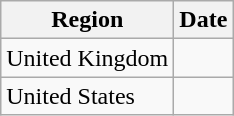<table class="wikitable">
<tr>
<th>Region</th>
<th>Date</th>
</tr>
<tr>
<td>United Kingdom</td>
<td></td>
</tr>
<tr>
<td>United States</td>
<td></td>
</tr>
</table>
